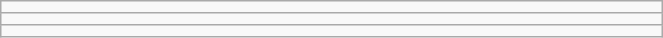<table class="wikitable" style=" text-align:center; font-size:110%;" width="35%">
<tr>
<td></td>
</tr>
<tr>
<td></td>
</tr>
<tr>
<td></td>
</tr>
</table>
